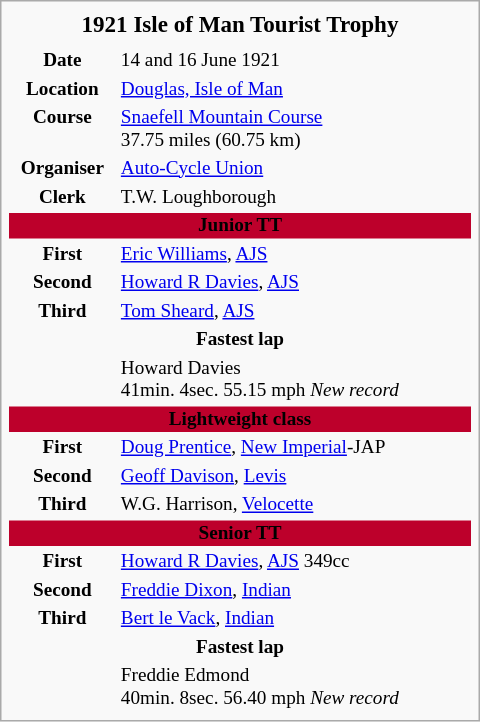<table class="infobox" style="width:25em; font-size:80%;">
<tr>
<th colspan="2"  style="background:; text-align:center;"><big><span>1921 Isle of Man Tourist Trophy</span></big></th>
</tr>
<tr>
<th colspan="2"></th>
</tr>
<tr>
<th>Date</th>
<td valign="top">14 and 16 June 1921</td>
</tr>
<tr>
<th>Location</th>
<td valign="top"><a href='#'>Douglas, Isle of Man</a></td>
</tr>
<tr>
<th>Course</th>
<td valign="top"><a href='#'>Snaefell Mountain Course</a> <br> 37.75 miles (60.75 km)</td>
</tr>
<tr>
<th>Organiser</th>
<td valign="top"><a href='#'>Auto-Cycle Union</a></td>
</tr>
<tr>
<th>Clerk</th>
<td valign="top">T.W. Loughborough</td>
</tr>
<tr>
<th colspan="2"  style="background:#bd002b; text-align:center;"><span>Junior TT</span></th>
</tr>
<tr>
<th>First</th>
<td valign="top"><a href='#'>Eric Williams</a>, <a href='#'>AJS</a></td>
</tr>
<tr>
<th>Second</th>
<td valign="top"><a href='#'>Howard R Davies</a>, <a href='#'>AJS</a></td>
</tr>
<tr>
<th>Third</th>
<td valign="top"><a href='#'>Tom Sheard</a>, <a href='#'>AJS</a></td>
</tr>
<tr>
<th colspan="2"  style="background:#; text-align:center;"><span>Fastest lap</span></th>
</tr>
<tr>
<th></th>
<td valign="top">Howard Davies <br> 41min. 4sec. 55.15 mph <em>New record</em></td>
</tr>
<tr>
<th colspan="2"  style="background:#bd002b; text-align:center;"><span>Lightweight class</span></th>
</tr>
<tr>
<th>First</th>
<td valign="top"><a href='#'>Doug Prentice</a>, <a href='#'>New Imperial</a>-JAP</td>
</tr>
<tr>
<th>Second</th>
<td valign="top"><a href='#'>Geoff Davison</a>, <a href='#'>Levis</a></td>
</tr>
<tr>
<th>Third</th>
<td valign="top">W.G. Harrison, <a href='#'>Velocette</a></td>
</tr>
<tr>
<th colspan="2"  style="background:#bd002b; text-align:center;"><span>Senior TT</span></th>
</tr>
<tr>
<th>First</th>
<td valign="top"><a href='#'>Howard R Davies</a>, <a href='#'>AJS</a> 349cc</td>
</tr>
<tr>
<th>Second</th>
<td valign="top"><a href='#'>Freddie Dixon</a>, <a href='#'>Indian</a></td>
</tr>
<tr>
<th>Third</th>
<td valign="top"><a href='#'>Bert le Vack</a>, <a href='#'>Indian</a></td>
</tr>
<tr>
<th colspan="2"  style="background:#; text-align:center;"><span>Fastest lap</span></th>
</tr>
<tr>
<th></th>
<td valign="top">Freddie Edmond <br> 40min. 8sec. 56.40 mph <em>New record</em></td>
</tr>
<tr>
</tr>
</table>
